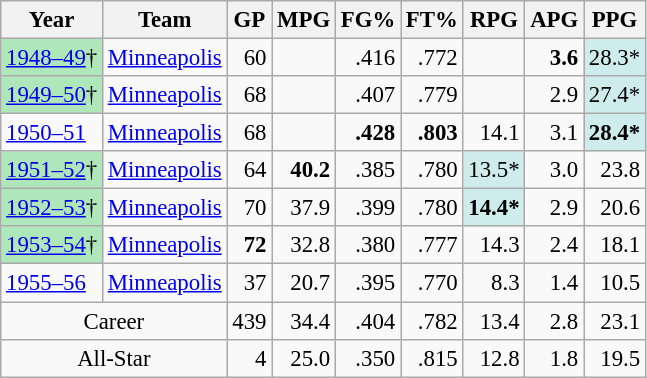<table class="wikitable sortable" style="font-size:95%; text-align:right;">
<tr>
<th>Year</th>
<th>Team</th>
<th>GP</th>
<th>MPG</th>
<th>FG%</th>
<th>FT%</th>
<th>RPG</th>
<th>APG</th>
<th>PPG</th>
</tr>
<tr>
<td style="text-align:left;background:#afe6ba;"><a href='#'>1948–49</a>†</td>
<td style="text-align:left;"><a href='#'>Minneapolis</a></td>
<td>60</td>
<td></td>
<td>.416</td>
<td>.772</td>
<td></td>
<td><strong>3.6</strong></td>
<td style="background:#cfecec;">28.3*</td>
</tr>
<tr>
<td style="text-align:left;background:#afe6ba;"><a href='#'>1949–50</a>†</td>
<td style="text-align:left;"><a href='#'>Minneapolis</a></td>
<td>68</td>
<td></td>
<td>.407</td>
<td>.779</td>
<td></td>
<td>2.9</td>
<td style="background:#cfecec;">27.4*</td>
</tr>
<tr>
<td style="text-align:left;"><a href='#'>1950–51</a></td>
<td style="text-align:left;"><a href='#'>Minneapolis</a></td>
<td>68</td>
<td></td>
<td><strong>.428</strong></td>
<td><strong>.803</strong></td>
<td>14.1</td>
<td>3.1</td>
<td style="background:#cfecec;"><strong>28.4*</strong></td>
</tr>
<tr>
<td style="text-align:left;background:#afe6ba;"><a href='#'>1951–52</a>†</td>
<td style="text-align:left;"><a href='#'>Minneapolis</a></td>
<td>64</td>
<td><strong>40.2</strong></td>
<td>.385</td>
<td>.780</td>
<td style="background:#cfecec;">13.5*</td>
<td>3.0</td>
<td>23.8</td>
</tr>
<tr>
<td style="text-align:left;background:#afe6ba;"><a href='#'>1952–53</a>†</td>
<td style="text-align:left;"><a href='#'>Minneapolis</a></td>
<td>70</td>
<td>37.9</td>
<td>.399</td>
<td>.780</td>
<td style="background:#cfecec;"><strong>14.4*</strong></td>
<td>2.9</td>
<td>20.6</td>
</tr>
<tr>
<td style="text-align:left;background:#afe6ba;"><a href='#'>1953–54</a>†</td>
<td style="text-align:left;"><a href='#'>Minneapolis</a></td>
<td><strong>72</strong></td>
<td>32.8</td>
<td>.380</td>
<td>.777</td>
<td>14.3</td>
<td>2.4</td>
<td>18.1</td>
</tr>
<tr>
<td style="text-align:left;"><a href='#'>1955–56</a></td>
<td style="text-align:left;"><a href='#'>Minneapolis</a></td>
<td>37</td>
<td>20.7</td>
<td>.395</td>
<td>.770</td>
<td>8.3</td>
<td>1.4</td>
<td>10.5</td>
</tr>
<tr>
<td colspan="2" style="text-align:center;">Career</td>
<td>439</td>
<td>34.4</td>
<td>.404</td>
<td>.782</td>
<td>13.4</td>
<td>2.8</td>
<td>23.1</td>
</tr>
<tr>
<td colspan="2" style="text-align:center;">All-Star</td>
<td>4</td>
<td>25.0</td>
<td>.350</td>
<td>.815</td>
<td>12.8</td>
<td>1.8</td>
<td>19.5</td>
</tr>
</table>
